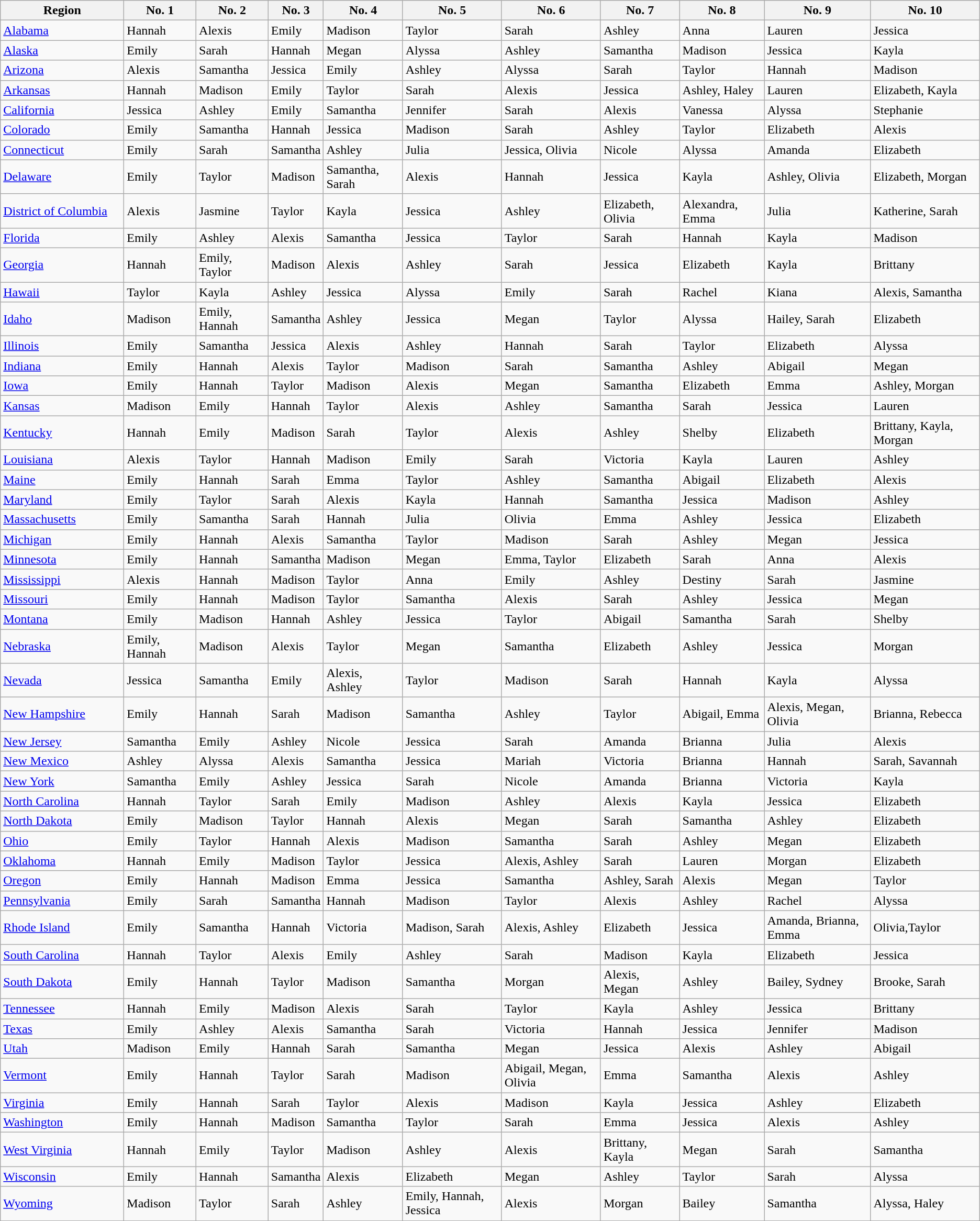<table class="wikitable sortable mw-collapsible" style="min-width:22em">
<tr>
<th width=150>Region</th>
<th>No. 1</th>
<th>No. 2</th>
<th>No. 3</th>
<th>No. 4</th>
<th>No. 5</th>
<th>No. 6</th>
<th>No. 7</th>
<th>No. 8</th>
<th>No. 9</th>
<th>No. 10</th>
</tr>
<tr>
<td><a href='#'>Alabama</a></td>
<td>Hannah</td>
<td>Alexis</td>
<td>Emily</td>
<td>Madison</td>
<td>Taylor</td>
<td>Sarah</td>
<td>Ashley</td>
<td>Anna</td>
<td>Lauren</td>
<td>Jessica</td>
</tr>
<tr>
<td><a href='#'>Alaska</a></td>
<td>Emily</td>
<td>Sarah</td>
<td>Hannah</td>
<td>Megan</td>
<td>Alyssa</td>
<td>Ashley</td>
<td>Samantha</td>
<td>Madison</td>
<td>Jessica</td>
<td>Kayla</td>
</tr>
<tr>
<td><a href='#'>Arizona</a></td>
<td>Alexis</td>
<td>Samantha</td>
<td>Jessica</td>
<td>Emily</td>
<td>Ashley</td>
<td>Alyssa</td>
<td>Sarah</td>
<td>Taylor</td>
<td>Hannah</td>
<td>Madison</td>
</tr>
<tr>
<td><a href='#'>Arkansas</a></td>
<td>Hannah</td>
<td>Madison</td>
<td>Emily</td>
<td>Taylor</td>
<td>Sarah</td>
<td>Alexis</td>
<td>Jessica</td>
<td>Ashley, Haley</td>
<td>Lauren</td>
<td>Elizabeth, Kayla</td>
</tr>
<tr>
<td><a href='#'>California</a></td>
<td>Jessica</td>
<td>Ashley</td>
<td>Emily</td>
<td>Samantha</td>
<td>Jennifer</td>
<td>Sarah</td>
<td>Alexis</td>
<td>Vanessa</td>
<td>Alyssa</td>
<td>Stephanie</td>
</tr>
<tr>
<td><a href='#'>Colorado</a></td>
<td>Emily</td>
<td>Samantha</td>
<td>Hannah</td>
<td>Jessica</td>
<td>Madison</td>
<td>Sarah</td>
<td>Ashley</td>
<td>Taylor</td>
<td>Elizabeth</td>
<td>Alexis</td>
</tr>
<tr>
<td><a href='#'>Connecticut</a></td>
<td>Emily</td>
<td>Sarah</td>
<td>Samantha</td>
<td>Ashley</td>
<td>Julia</td>
<td>Jessica, Olivia</td>
<td>Nicole</td>
<td>Alyssa</td>
<td>Amanda</td>
<td>Elizabeth</td>
</tr>
<tr>
<td><a href='#'>Delaware</a></td>
<td>Emily</td>
<td>Taylor</td>
<td>Madison</td>
<td>Samantha, Sarah</td>
<td>Alexis</td>
<td>Hannah</td>
<td>Jessica</td>
<td>Kayla</td>
<td>Ashley, Olivia</td>
<td>Elizabeth, Morgan</td>
</tr>
<tr>
<td><a href='#'>District of Columbia</a></td>
<td>Alexis</td>
<td>Jasmine</td>
<td>Taylor</td>
<td>Kayla</td>
<td>Jessica</td>
<td>Ashley</td>
<td>Elizabeth, Olivia</td>
<td>Alexandra, Emma</td>
<td>Julia</td>
<td>Katherine, Sarah</td>
</tr>
<tr>
<td><a href='#'>Florida</a></td>
<td>Emily</td>
<td>Ashley</td>
<td>Alexis</td>
<td>Samantha</td>
<td>Jessica</td>
<td>Taylor</td>
<td>Sarah</td>
<td>Hannah</td>
<td>Kayla</td>
<td>Madison</td>
</tr>
<tr>
<td><a href='#'>Georgia</a></td>
<td>Hannah</td>
<td>Emily, Taylor</td>
<td>Madison</td>
<td>Alexis</td>
<td>Ashley</td>
<td>Sarah</td>
<td>Jessica</td>
<td>Elizabeth</td>
<td>Kayla</td>
<td>Brittany</td>
</tr>
<tr>
<td><a href='#'>Hawaii</a></td>
<td>Taylor</td>
<td>Kayla</td>
<td>Ashley</td>
<td>Jessica</td>
<td>Alyssa</td>
<td>Emily</td>
<td>Sarah</td>
<td>Rachel</td>
<td>Kiana</td>
<td>Alexis, Samantha</td>
</tr>
<tr>
<td><a href='#'>Idaho</a></td>
<td>Madison</td>
<td>Emily, Hannah</td>
<td>Samantha</td>
<td>Ashley</td>
<td>Jessica</td>
<td>Megan</td>
<td>Taylor</td>
<td>Alyssa</td>
<td>Hailey, Sarah</td>
<td>Elizabeth</td>
</tr>
<tr>
<td><a href='#'>Illinois</a></td>
<td>Emily</td>
<td>Samantha</td>
<td>Jessica</td>
<td>Alexis</td>
<td>Ashley</td>
<td>Hannah</td>
<td>Sarah</td>
<td>Taylor</td>
<td>Elizabeth</td>
<td>Alyssa</td>
</tr>
<tr>
<td><a href='#'>Indiana</a></td>
<td>Emily</td>
<td>Hannah</td>
<td>Alexis</td>
<td>Taylor</td>
<td>Madison</td>
<td>Sarah</td>
<td>Samantha</td>
<td>Ashley</td>
<td>Abigail</td>
<td>Megan</td>
</tr>
<tr>
<td><a href='#'>Iowa</a></td>
<td>Emily</td>
<td>Hannah</td>
<td>Taylor</td>
<td>Madison</td>
<td>Alexis</td>
<td>Megan</td>
<td>Samantha</td>
<td>Elizabeth</td>
<td>Emma</td>
<td>Ashley, Morgan</td>
</tr>
<tr>
<td><a href='#'>Kansas</a></td>
<td>Madison</td>
<td>Emily</td>
<td>Hannah</td>
<td>Taylor</td>
<td>Alexis</td>
<td>Ashley</td>
<td>Samantha</td>
<td>Sarah</td>
<td>Jessica</td>
<td>Lauren</td>
</tr>
<tr>
<td><a href='#'>Kentucky</a></td>
<td>Hannah</td>
<td>Emily</td>
<td>Madison</td>
<td>Sarah</td>
<td>Taylor</td>
<td>Alexis</td>
<td>Ashley</td>
<td>Shelby</td>
<td>Elizabeth</td>
<td>Brittany, Kayla, Morgan</td>
</tr>
<tr>
<td><a href='#'>Louisiana</a></td>
<td>Alexis</td>
<td>Taylor</td>
<td>Hannah</td>
<td>Madison</td>
<td>Emily</td>
<td>Sarah</td>
<td>Victoria</td>
<td>Kayla</td>
<td>Lauren</td>
<td>Ashley</td>
</tr>
<tr>
<td><a href='#'>Maine</a></td>
<td>Emily</td>
<td>Hannah</td>
<td>Sarah</td>
<td>Emma</td>
<td>Taylor</td>
<td>Ashley</td>
<td>Samantha</td>
<td>Abigail</td>
<td>Elizabeth</td>
<td>Alexis</td>
</tr>
<tr>
<td><a href='#'>Maryland</a></td>
<td>Emily</td>
<td>Taylor</td>
<td>Sarah</td>
<td>Alexis</td>
<td>Kayla</td>
<td>Hannah</td>
<td>Samantha</td>
<td>Jessica</td>
<td>Madison</td>
<td>Ashley</td>
</tr>
<tr>
<td><a href='#'>Massachusetts</a></td>
<td>Emily</td>
<td>Samantha</td>
<td>Sarah</td>
<td>Hannah</td>
<td>Julia</td>
<td>Olivia</td>
<td>Emma</td>
<td>Ashley</td>
<td>Jessica</td>
<td>Elizabeth</td>
</tr>
<tr>
<td><a href='#'>Michigan</a></td>
<td>Emily</td>
<td>Hannah</td>
<td>Alexis</td>
<td>Samantha</td>
<td>Taylor</td>
<td>Madison</td>
<td>Sarah</td>
<td>Ashley</td>
<td>Megan</td>
<td>Jessica</td>
</tr>
<tr>
<td><a href='#'>Minnesota</a></td>
<td>Emily</td>
<td>Hannah</td>
<td>Samantha</td>
<td>Madison</td>
<td>Megan</td>
<td>Emma, Taylor</td>
<td>Elizabeth</td>
<td>Sarah</td>
<td>Anna</td>
<td>Alexis</td>
</tr>
<tr>
<td><a href='#'>Mississippi</a></td>
<td>Alexis</td>
<td>Hannah</td>
<td>Madison</td>
<td>Taylor</td>
<td>Anna</td>
<td>Emily</td>
<td>Ashley</td>
<td>Destiny</td>
<td>Sarah</td>
<td>Jasmine</td>
</tr>
<tr>
<td><a href='#'>Missouri</a></td>
<td>Emily</td>
<td>Hannah</td>
<td>Madison</td>
<td>Taylor</td>
<td>Samantha</td>
<td>Alexis</td>
<td>Sarah</td>
<td>Ashley</td>
<td>Jessica</td>
<td>Megan</td>
</tr>
<tr>
<td><a href='#'>Montana</a></td>
<td>Emily</td>
<td>Madison</td>
<td>Hannah</td>
<td>Ashley</td>
<td>Jessica</td>
<td>Taylor</td>
<td>Abigail</td>
<td>Samantha</td>
<td>Sarah</td>
<td>Shelby</td>
</tr>
<tr>
<td><a href='#'>Nebraska</a></td>
<td>Emily, Hannah</td>
<td>Madison</td>
<td>Alexis</td>
<td>Taylor</td>
<td>Megan</td>
<td>Samantha</td>
<td>Elizabeth</td>
<td>Ashley</td>
<td>Jessica</td>
<td>Morgan</td>
</tr>
<tr>
<td><a href='#'>Nevada</a></td>
<td>Jessica</td>
<td>Samantha</td>
<td>Emily</td>
<td>Alexis, Ashley</td>
<td>Taylor</td>
<td>Madison</td>
<td>Sarah</td>
<td>Hannah</td>
<td>Kayla</td>
<td>Alyssa</td>
</tr>
<tr>
<td><a href='#'>New Hampshire</a></td>
<td>Emily</td>
<td>Hannah</td>
<td>Sarah</td>
<td>Madison</td>
<td>Samantha</td>
<td>Ashley</td>
<td>Taylor</td>
<td>Abigail, Emma</td>
<td>Alexis, Megan, Olivia</td>
<td>Brianna, Rebecca</td>
</tr>
<tr>
<td><a href='#'>New Jersey</a></td>
<td>Samantha</td>
<td>Emily</td>
<td>Ashley</td>
<td>Nicole</td>
<td>Jessica</td>
<td>Sarah</td>
<td>Amanda</td>
<td>Brianna</td>
<td>Julia</td>
<td>Alexis</td>
</tr>
<tr>
<td><a href='#'>New Mexico</a></td>
<td>Ashley</td>
<td>Alyssa</td>
<td>Alexis</td>
<td>Samantha</td>
<td>Jessica</td>
<td>Mariah</td>
<td>Victoria</td>
<td>Brianna</td>
<td>Hannah</td>
<td>Sarah, Savannah</td>
</tr>
<tr>
<td><a href='#'>New York</a></td>
<td>Samantha</td>
<td>Emily</td>
<td>Ashley</td>
<td>Jessica</td>
<td>Sarah</td>
<td>Nicole</td>
<td>Amanda</td>
<td>Brianna</td>
<td>Victoria</td>
<td>Kayla</td>
</tr>
<tr>
<td><a href='#'>North Carolina</a></td>
<td>Hannah</td>
<td>Taylor</td>
<td>Sarah</td>
<td>Emily</td>
<td>Madison</td>
<td>Ashley</td>
<td>Alexis</td>
<td>Kayla</td>
<td>Jessica</td>
<td>Elizabeth</td>
</tr>
<tr>
<td><a href='#'>North Dakota</a></td>
<td>Emily</td>
<td>Madison</td>
<td>Taylor</td>
<td>Hannah</td>
<td>Alexis</td>
<td>Megan</td>
<td>Sarah</td>
<td>Samantha</td>
<td>Ashley</td>
<td>Elizabeth</td>
</tr>
<tr>
<td><a href='#'>Ohio</a></td>
<td>Emily</td>
<td>Taylor</td>
<td>Hannah</td>
<td>Alexis</td>
<td>Madison</td>
<td>Samantha</td>
<td>Sarah</td>
<td>Ashley</td>
<td>Megan</td>
<td>Elizabeth</td>
</tr>
<tr>
<td><a href='#'>Oklahoma</a></td>
<td>Hannah</td>
<td>Emily</td>
<td>Madison</td>
<td>Taylor</td>
<td>Jessica</td>
<td>Alexis, Ashley</td>
<td>Sarah</td>
<td>Lauren</td>
<td>Morgan</td>
<td>Elizabeth</td>
</tr>
<tr>
<td><a href='#'>Oregon</a></td>
<td>Emily</td>
<td>Hannah</td>
<td>Madison</td>
<td>Emma</td>
<td>Jessica</td>
<td>Samantha</td>
<td>Ashley, Sarah</td>
<td>Alexis</td>
<td>Megan</td>
<td>Taylor</td>
</tr>
<tr>
<td><a href='#'>Pennsylvania</a></td>
<td>Emily</td>
<td>Sarah</td>
<td>Samantha</td>
<td>Hannah</td>
<td>Madison</td>
<td>Taylor</td>
<td>Alexis</td>
<td>Ashley</td>
<td>Rachel</td>
<td>Alyssa</td>
</tr>
<tr>
<td><a href='#'>Rhode Island</a></td>
<td>Emily</td>
<td>Samantha</td>
<td>Hannah</td>
<td>Victoria</td>
<td>Madison, Sarah</td>
<td>Alexis, Ashley</td>
<td>Elizabeth</td>
<td>Jessica</td>
<td>Amanda, Brianna, Emma</td>
<td>Olivia,Taylor</td>
</tr>
<tr>
<td><a href='#'>South Carolina</a></td>
<td>Hannah</td>
<td>Taylor</td>
<td>Alexis</td>
<td>Emily</td>
<td>Ashley</td>
<td>Sarah</td>
<td>Madison</td>
<td>Kayla</td>
<td>Elizabeth</td>
<td>Jessica</td>
</tr>
<tr>
<td><a href='#'>South Dakota</a></td>
<td>Emily</td>
<td>Hannah</td>
<td>Taylor</td>
<td>Madison</td>
<td>Samantha</td>
<td>Morgan</td>
<td>Alexis, Megan</td>
<td>Ashley</td>
<td>Bailey, Sydney</td>
<td>Brooke, Sarah</td>
</tr>
<tr>
<td><a href='#'>Tennessee</a></td>
<td>Hannah</td>
<td>Emily</td>
<td>Madison</td>
<td>Alexis</td>
<td>Sarah</td>
<td>Taylor</td>
<td>Kayla</td>
<td>Ashley</td>
<td>Jessica</td>
<td>Brittany</td>
</tr>
<tr>
<td><a href='#'>Texas</a></td>
<td>Emily</td>
<td>Ashley</td>
<td>Alexis</td>
<td>Samantha</td>
<td>Sarah</td>
<td>Victoria</td>
<td>Hannah</td>
<td>Jessica</td>
<td>Jennifer</td>
<td>Madison</td>
</tr>
<tr>
<td><a href='#'>Utah</a></td>
<td>Madison</td>
<td>Emily</td>
<td>Hannah</td>
<td>Sarah</td>
<td>Samantha</td>
<td>Megan</td>
<td>Jessica</td>
<td>Alexis</td>
<td>Ashley</td>
<td>Abigail</td>
</tr>
<tr>
<td><a href='#'>Vermont</a></td>
<td>Emily</td>
<td>Hannah</td>
<td>Taylor</td>
<td>Sarah</td>
<td>Madison</td>
<td>Abigail, Megan, Olivia</td>
<td>Emma</td>
<td>Samantha</td>
<td>Alexis</td>
<td>Ashley</td>
</tr>
<tr>
<td><a href='#'>Virginia</a></td>
<td>Emily</td>
<td>Hannah</td>
<td>Sarah</td>
<td>Taylor</td>
<td>Alexis</td>
<td>Madison</td>
<td>Kayla</td>
<td>Jessica</td>
<td>Ashley</td>
<td>Elizabeth</td>
</tr>
<tr>
<td><a href='#'>Washington</a></td>
<td>Emily</td>
<td>Hannah</td>
<td>Madison</td>
<td>Samantha</td>
<td>Taylor</td>
<td>Sarah</td>
<td>Emma</td>
<td>Jessica</td>
<td>Alexis</td>
<td>Ashley</td>
</tr>
<tr>
<td><a href='#'>West Virginia</a></td>
<td>Hannah</td>
<td>Emily</td>
<td>Taylor</td>
<td>Madison</td>
<td>Ashley</td>
<td>Alexis</td>
<td>Brittany, Kayla</td>
<td>Megan</td>
<td>Sarah</td>
<td>Samantha</td>
</tr>
<tr>
<td><a href='#'>Wisconsin</a></td>
<td>Emily</td>
<td>Hannah</td>
<td>Samantha</td>
<td>Alexis</td>
<td>Elizabeth</td>
<td>Megan</td>
<td>Ashley</td>
<td>Taylor</td>
<td>Sarah</td>
<td>Alyssa</td>
</tr>
<tr>
<td><a href='#'>Wyoming</a></td>
<td>Madison</td>
<td>Taylor</td>
<td>Sarah</td>
<td>Ashley</td>
<td>Emily, Hannah, Jessica</td>
<td>Alexis</td>
<td>Morgan</td>
<td>Bailey</td>
<td>Samantha</td>
<td>Alyssa, Haley</td>
</tr>
<tr>
</tr>
</table>
